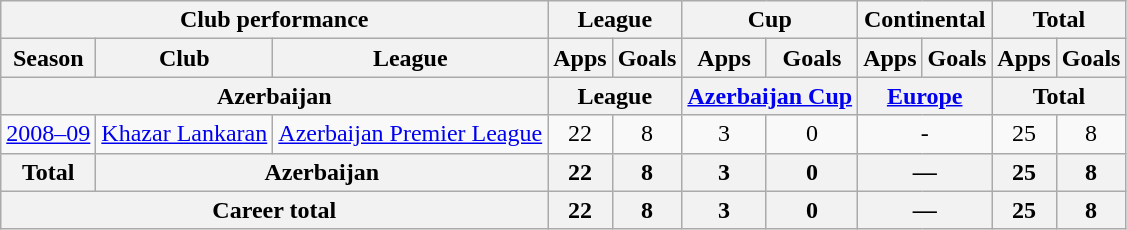<table class="wikitable" style="text-align:center;">
<tr>
<th colspan=3>Club performance</th>
<th colspan=2>League</th>
<th colspan=2>Cup</th>
<th colspan=2>Continental</th>
<th colspan=2>Total</th>
</tr>
<tr>
<th>Season</th>
<th>Club</th>
<th>League</th>
<th>Apps</th>
<th>Goals</th>
<th>Apps</th>
<th>Goals</th>
<th>Apps</th>
<th>Goals</th>
<th>Apps</th>
<th>Goals</th>
</tr>
<tr>
<th colspan=3>Azerbaijan</th>
<th colspan=2>League</th>
<th colspan=2><a href='#'>Azerbaijan Cup</a></th>
<th colspan=2><a href='#'>Europe</a></th>
<th colspan=2>Total</th>
</tr>
<tr>
<td><a href='#'>2008–09</a></td>
<td><a href='#'>Khazar Lankaran</a></td>
<td><a href='#'>Azerbaijan Premier League</a></td>
<td>22</td>
<td>8</td>
<td>3</td>
<td>0</td>
<td colspan="2">-</td>
<td>25</td>
<td>8</td>
</tr>
<tr>
<th rowspan=1>Total</th>
<th colspan=2>Azerbaijan</th>
<th>22</th>
<th>8</th>
<th>3</th>
<th>0</th>
<th colspan="2">—</th>
<th>25</th>
<th>8</th>
</tr>
<tr>
<th colspan=3>Career total</th>
<th>22</th>
<th>8</th>
<th>3</th>
<th>0</th>
<th colspan="2">—</th>
<th>25</th>
<th>8</th>
</tr>
</table>
